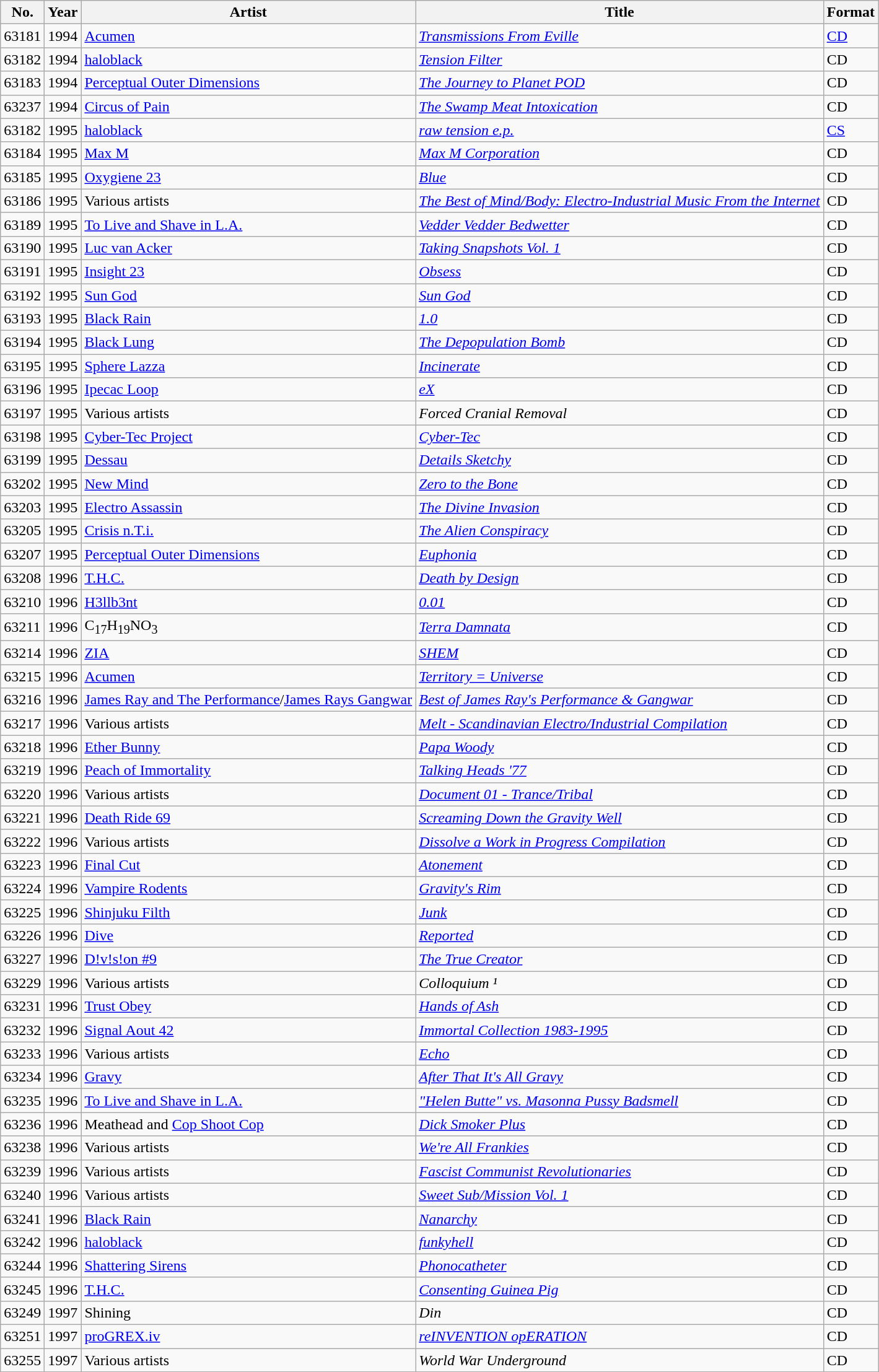<table class="wikitable sortable">
<tr>
<th>No.</th>
<th>Year</th>
<th>Artist</th>
<th>Title</th>
<th>Format</th>
</tr>
<tr>
<td>63181</td>
<td>1994</td>
<td><a href='#'>Acumen</a></td>
<td><em><a href='#'>Transmissions From Eville</a></em></td>
<td><a href='#'>CD</a></td>
</tr>
<tr>
<td>63182</td>
<td>1994</td>
<td><a href='#'>haloblack</a></td>
<td><em><a href='#'>Tension Filter</a></em></td>
<td>CD</td>
</tr>
<tr>
<td>63183</td>
<td>1994</td>
<td><a href='#'>Perceptual Outer Dimensions</a></td>
<td><em><a href='#'>The Journey to Planet POD</a></em></td>
<td>CD</td>
</tr>
<tr>
<td>63237</td>
<td>1994</td>
<td><a href='#'>Circus of Pain</a></td>
<td><em><a href='#'>The Swamp Meat Intoxication</a></em></td>
<td>CD</td>
</tr>
<tr>
<td>63182</td>
<td>1995</td>
<td><a href='#'>haloblack</a></td>
<td><em><a href='#'>raw tension e.p.</a></em></td>
<td><a href='#'>CS</a></td>
</tr>
<tr>
<td>63184</td>
<td>1995</td>
<td><a href='#'>Max M</a></td>
<td><em><a href='#'>Max M Corporation</a></em></td>
<td>CD</td>
</tr>
<tr>
<td>63185</td>
<td>1995</td>
<td><a href='#'>Oxygiene 23</a></td>
<td><em><a href='#'>Blue</a></em></td>
<td>CD</td>
</tr>
<tr>
<td>63186</td>
<td>1995</td>
<td>Various artists</td>
<td><em><a href='#'>The Best of Mind/Body: Electro-Industrial Music From the Internet</a></em></td>
<td>CD</td>
</tr>
<tr>
<td>63189</td>
<td>1995</td>
<td><a href='#'>To Live and Shave in L.A.</a></td>
<td><em><a href='#'>Vedder Vedder Bedwetter</a></em></td>
<td>CD</td>
</tr>
<tr>
<td>63190</td>
<td>1995</td>
<td><a href='#'>Luc van Acker</a></td>
<td><em><a href='#'>Taking Snapshots Vol. 1</a></em></td>
<td>CD</td>
</tr>
<tr>
<td>63191</td>
<td>1995</td>
<td><a href='#'>Insight 23</a></td>
<td><em><a href='#'>Obsess</a></em></td>
<td>CD</td>
</tr>
<tr>
<td>63192</td>
<td>1995</td>
<td><a href='#'>Sun God</a></td>
<td><em><a href='#'>Sun God</a></em></td>
<td>CD</td>
</tr>
<tr>
<td>63193</td>
<td>1995</td>
<td><a href='#'>Black Rain</a></td>
<td><em><a href='#'>1.0</a></em></td>
<td>CD</td>
</tr>
<tr>
<td>63194</td>
<td>1995</td>
<td><a href='#'>Black Lung</a></td>
<td><em><a href='#'>The Depopulation Bomb</a></em></td>
<td>CD</td>
</tr>
<tr>
<td>63195</td>
<td>1995</td>
<td><a href='#'>Sphere Lazza</a></td>
<td><em><a href='#'>Incinerate</a></em></td>
<td>CD</td>
</tr>
<tr>
<td>63196</td>
<td>1995</td>
<td><a href='#'>Ipecac Loop</a></td>
<td><em><a href='#'>eX</a></em></td>
<td>CD</td>
</tr>
<tr>
<td>63197</td>
<td>1995</td>
<td>Various artists</td>
<td><em>Forced Cranial Removal</em></td>
<td>CD</td>
</tr>
<tr>
<td>63198</td>
<td>1995</td>
<td><a href='#'>Cyber-Tec Project</a></td>
<td><em><a href='#'>Cyber-Tec</a></em></td>
<td>CD</td>
</tr>
<tr>
<td>63199</td>
<td>1995</td>
<td><a href='#'>Dessau</a></td>
<td><em><a href='#'>Details Sketchy</a></em></td>
<td>CD</td>
</tr>
<tr>
<td>63202</td>
<td>1995</td>
<td><a href='#'>New Mind</a></td>
<td><em><a href='#'>Zero to the Bone</a></em></td>
<td>CD</td>
</tr>
<tr>
<td>63203</td>
<td>1995</td>
<td><a href='#'>Electro Assassin</a></td>
<td><em><a href='#'>The Divine Invasion</a></em></td>
<td>CD</td>
</tr>
<tr>
<td>63205</td>
<td>1995</td>
<td><a href='#'>Crisis n.T.i.</a></td>
<td><em><a href='#'>The Alien Conspiracy</a></em></td>
<td>CD</td>
</tr>
<tr>
<td>63207</td>
<td>1995</td>
<td><a href='#'>Perceptual Outer Dimensions</a></td>
<td><em><a href='#'>Euphonia</a></em></td>
<td>CD</td>
</tr>
<tr>
<td>63208</td>
<td>1996</td>
<td><a href='#'>T.H.C.</a></td>
<td><em><a href='#'>Death by Design</a></em></td>
<td>CD</td>
</tr>
<tr>
<td>63210</td>
<td>1996</td>
<td><a href='#'>H3llb3nt</a></td>
<td><em><a href='#'>0.01</a></em></td>
<td>CD</td>
</tr>
<tr>
<td>63211</td>
<td>1996</td>
<td>C<sub>17</sub>H<sub>19</sub>NO<sub>3</sub></td>
<td><em><a href='#'>Terra Damnata</a></em></td>
<td>CD</td>
</tr>
<tr>
<td>63214</td>
<td>1996</td>
<td><a href='#'>ZIA</a></td>
<td><em><a href='#'>SHEM</a></em></td>
<td>CD</td>
</tr>
<tr>
<td>63215</td>
<td>1996</td>
<td><a href='#'>Acumen</a></td>
<td><em><a href='#'>Territory = Universe</a></em></td>
<td>CD</td>
</tr>
<tr>
<td>63216</td>
<td>1996</td>
<td><a href='#'>James Ray and The Performance</a>/<a href='#'>James Rays Gangwar</a></td>
<td><em><a href='#'>Best of James Ray's Performance & Gangwar</a></em></td>
<td>CD</td>
</tr>
<tr>
<td>63217</td>
<td>1996</td>
<td>Various artists</td>
<td><em><a href='#'>Melt - Scandinavian Electro/Industrial Compilation</a></em></td>
<td>CD</td>
</tr>
<tr>
<td>63218</td>
<td>1996</td>
<td><a href='#'>Ether Bunny</a></td>
<td><em><a href='#'>Papa Woody</a></em></td>
<td>CD</td>
</tr>
<tr>
<td>63219</td>
<td>1996</td>
<td><a href='#'>Peach of Immortality</a></td>
<td><em><a href='#'>Talking Heads '77</a></em></td>
<td>CD</td>
</tr>
<tr>
<td>63220</td>
<td>1996</td>
<td>Various artists</td>
<td><em><a href='#'>Document 01 - Trance/Tribal</a></em></td>
<td>CD</td>
</tr>
<tr>
<td>63221</td>
<td>1996</td>
<td><a href='#'>Death Ride 69</a></td>
<td><em><a href='#'>Screaming Down the Gravity Well</a></em></td>
<td>CD</td>
</tr>
<tr>
<td>63222</td>
<td>1996</td>
<td>Various artists</td>
<td><em><a href='#'>Dissolve a Work in Progress Compilation</a></em></td>
<td>CD</td>
</tr>
<tr>
<td>63223</td>
<td>1996</td>
<td><a href='#'>Final Cut</a></td>
<td><em><a href='#'>Atonement</a></em></td>
<td>CD</td>
</tr>
<tr>
<td>63224</td>
<td>1996</td>
<td><a href='#'>Vampire Rodents</a></td>
<td><em><a href='#'>Gravity's Rim</a></em></td>
<td>CD</td>
</tr>
<tr>
<td>63225</td>
<td>1996</td>
<td><a href='#'>Shinjuku Filth</a></td>
<td><em><a href='#'>Junk</a></em></td>
<td>CD</td>
</tr>
<tr>
<td>63226</td>
<td>1996</td>
<td><a href='#'>Dive</a></td>
<td><em><a href='#'>Reported</a></em></td>
<td>CD</td>
</tr>
<tr>
<td>63227</td>
<td>1996</td>
<td><a href='#'>D!v!s!on #9</a></td>
<td><em><a href='#'>The True Creator</a></em></td>
<td>CD</td>
</tr>
<tr>
<td>63229</td>
<td>1996</td>
<td>Various artists</td>
<td><em>Colloquium ¹</em></td>
<td>CD</td>
</tr>
<tr>
<td>63231</td>
<td>1996</td>
<td><a href='#'>Trust Obey</a></td>
<td><em><a href='#'>Hands of Ash</a></em></td>
<td>CD</td>
</tr>
<tr>
<td>63232</td>
<td>1996</td>
<td><a href='#'>Signal Aout 42</a></td>
<td><em><a href='#'>Immortal Collection 1983-1995</a></em></td>
<td>CD</td>
</tr>
<tr>
<td>63233</td>
<td>1996</td>
<td>Various artists</td>
<td><em><a href='#'>Echo</a></em></td>
<td>CD</td>
</tr>
<tr>
<td>63234</td>
<td>1996</td>
<td><a href='#'>Gravy</a></td>
<td><em><a href='#'>After That It's All Gravy</a></em></td>
<td>CD</td>
</tr>
<tr>
<td>63235</td>
<td>1996</td>
<td><a href='#'>To Live and Shave in L.A.</a></td>
<td><em><a href='#'>"Helen Butte" vs. Masonna Pussy Badsmell</a></em></td>
<td>CD</td>
</tr>
<tr>
<td>63236</td>
<td>1996</td>
<td>Meathead and <a href='#'>Cop Shoot Cop</a></td>
<td><em><a href='#'>Dick Smoker Plus</a></em></td>
<td>CD</td>
</tr>
<tr>
<td>63238</td>
<td>1996</td>
<td>Various artists</td>
<td><em><a href='#'>We're All Frankies</a></em></td>
<td>CD</td>
</tr>
<tr>
<td>63239</td>
<td>1996</td>
<td>Various artists</td>
<td><em><a href='#'>Fascist Communist Revolutionaries</a></em></td>
<td>CD</td>
</tr>
<tr>
<td>63240</td>
<td>1996</td>
<td>Various artists</td>
<td><em><a href='#'>Sweet Sub/Mission Vol. 1</a></em></td>
<td>CD</td>
</tr>
<tr>
<td>63241</td>
<td>1996</td>
<td><a href='#'>Black Rain</a></td>
<td><em><a href='#'>Nanarchy</a></em></td>
<td>CD</td>
</tr>
<tr>
<td>63242</td>
<td>1996</td>
<td><a href='#'>haloblack</a></td>
<td><em><a href='#'>funkyhell</a></em></td>
<td>CD</td>
</tr>
<tr>
<td>63244</td>
<td>1996</td>
<td><a href='#'>Shattering Sirens</a></td>
<td><em><a href='#'>Phonocatheter</a></em></td>
<td>CD</td>
</tr>
<tr>
<td>63245</td>
<td>1996</td>
<td><a href='#'>T.H.C.</a></td>
<td><em><a href='#'>Consenting Guinea Pig</a></em></td>
<td>CD</td>
</tr>
<tr>
<td>63249</td>
<td>1997</td>
<td>Shining</td>
<td><em>Din</em></td>
<td>CD</td>
</tr>
<tr>
<td>63251</td>
<td>1997</td>
<td><a href='#'>proGREX.iv</a></td>
<td><em><a href='#'>reINVENTION opERATION</a></em></td>
<td>CD</td>
</tr>
<tr>
<td>63255</td>
<td>1997</td>
<td>Various artists</td>
<td><em>World War Underground</em></td>
<td>CD</td>
</tr>
</table>
